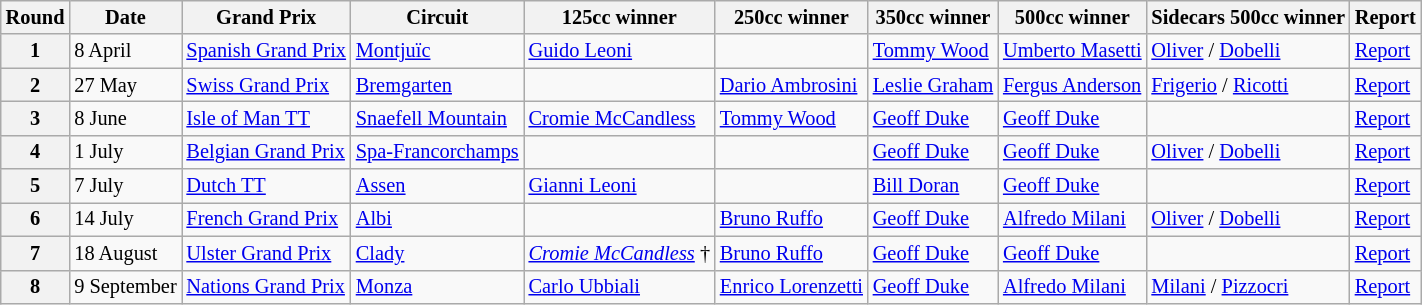<table class="wikitable" style="font-size: 85%">
<tr>
<th>Round</th>
<th>Date</th>
<th>Grand Prix</th>
<th>Circuit</th>
<th>125cc winner</th>
<th>250cc winner</th>
<th>350cc winner</th>
<th>500cc winner</th>
<th>Sidecars 500cc winner</th>
<th>Report</th>
</tr>
<tr>
<th>1</th>
<td>8 April</td>
<td> <a href='#'>Spanish Grand Prix</a></td>
<td><a href='#'>Montjuïc</a></td>
<td> <a href='#'>Guido Leoni</a></td>
<td></td>
<td> <a href='#'>Tommy Wood</a></td>
<td> <a href='#'>Umberto Masetti</a></td>
<td>  <a href='#'>Oliver</a> / <a href='#'>Dobelli</a></td>
<td><a href='#'>Report</a></td>
</tr>
<tr>
<th>2</th>
<td>27 May</td>
<td> <a href='#'>Swiss Grand Prix</a></td>
<td><a href='#'>Bremgarten</a></td>
<td></td>
<td> <a href='#'>Dario Ambrosini</a></td>
<td> <a href='#'>Leslie Graham</a></td>
<td> <a href='#'>Fergus Anderson</a></td>
<td> <a href='#'>Frigerio</a> / <a href='#'>Ricotti</a></td>
<td><a href='#'>Report</a></td>
</tr>
<tr>
<th>3</th>
<td>8 June</td>
<td> <a href='#'>Isle of Man TT</a></td>
<td><a href='#'>Snaefell Mountain</a></td>
<td> <a href='#'>Cromie McCandless</a></td>
<td> <a href='#'>Tommy Wood</a></td>
<td> <a href='#'>Geoff Duke</a></td>
<td> <a href='#'>Geoff Duke</a></td>
<td></td>
<td><a href='#'>Report</a></td>
</tr>
<tr>
<th>4</th>
<td>1 July</td>
<td> <a href='#'>Belgian Grand Prix</a></td>
<td><a href='#'>Spa-Francorchamps</a></td>
<td></td>
<td></td>
<td> <a href='#'>Geoff Duke</a></td>
<td> <a href='#'>Geoff Duke</a></td>
<td>  <a href='#'>Oliver</a> / <a href='#'>Dobelli</a></td>
<td><a href='#'>Report</a></td>
</tr>
<tr>
<th>5</th>
<td>7 July</td>
<td> <a href='#'>Dutch TT</a></td>
<td><a href='#'>Assen</a></td>
<td> <a href='#'>Gianni Leoni</a></td>
<td></td>
<td> <a href='#'>Bill Doran</a></td>
<td> <a href='#'>Geoff Duke</a></td>
<td></td>
<td><a href='#'>Report</a></td>
</tr>
<tr>
<th>6</th>
<td>14 July</td>
<td> <a href='#'>French Grand Prix</a></td>
<td><a href='#'>Albi</a></td>
<td></td>
<td> <a href='#'>Bruno Ruffo</a></td>
<td> <a href='#'>Geoff Duke</a></td>
<td> <a href='#'>Alfredo Milani</a></td>
<td>  <a href='#'>Oliver</a> / <a href='#'>Dobelli</a></td>
<td><a href='#'>Report</a></td>
</tr>
<tr>
<th>7</th>
<td>18 August</td>
<td> <a href='#'>Ulster Grand Prix</a></td>
<td><a href='#'>Clady</a></td>
<td><em> <a href='#'>Cromie McCandless</a></em> †</td>
<td> <a href='#'>Bruno Ruffo</a></td>
<td> <a href='#'>Geoff Duke</a></td>
<td> <a href='#'>Geoff Duke</a></td>
<td></td>
<td><a href='#'>Report</a></td>
</tr>
<tr>
<th>8</th>
<td>9 September</td>
<td> <a href='#'>Nations Grand Prix</a></td>
<td><a href='#'>Monza</a></td>
<td> <a href='#'>Carlo Ubbiali</a></td>
<td> <a href='#'>Enrico Lorenzetti</a></td>
<td> <a href='#'>Geoff Duke</a></td>
<td> <a href='#'>Alfredo Milani</a></td>
<td> <a href='#'>Milani</a> / <a href='#'>Pizzocri</a></td>
<td><a href='#'>Report</a></td>
</tr>
</table>
